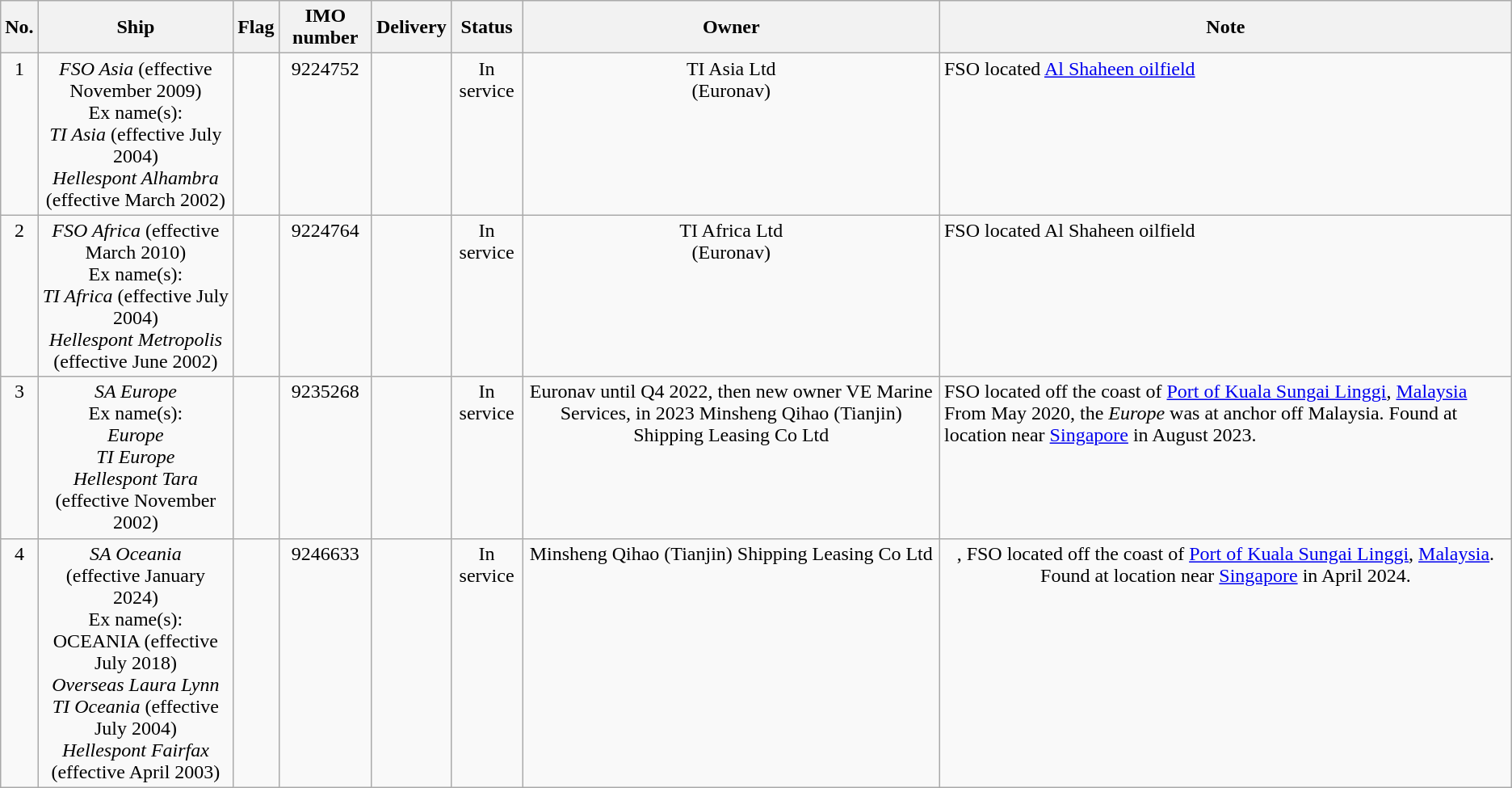<table class="wikitable" style="text-align: center;">
<tr>
<th scope="col">No.</th>
<th scope="col">Ship</th>
<th scope="col">Flag</th>
<th scope="col">IMO number</th>
<th scope="col">Delivery</th>
<th scope="col">Status</th>
<th scope="col">Owner</th>
<th style="Xwidth: 20%;" scope="col">Note</th>
</tr>
<tr style="vertical-align: top;">
<td>1</td>
<td><em>FSO Asia</em> (effective November 2009)<br>Ex name(s):<br><em>TI Asia</em> (effective July 2004)<br><em>Hellespont Alhambra</em> (effective March 2002)</td>
<td></td>
<td>9224752</td>
<td></td>
<td>In service</td>
<td>TI Asia Ltd<br>(Euronav)</td>
<td style="text-align: left;">FSO located <a href='#'>Al Shaheen oilfield</a></td>
</tr>
<tr style="vertical-align: top;">
<td>2</td>
<td><em>FSO Africa</em> (effective March 2010)<br>Ex name(s):<br><em>TI Africa</em> (effective July 2004)<br><em>Hellespont Metropolis</em> (effective June 2002)</td>
<td></td>
<td>9224764</td>
<td></td>
<td>In service</td>
<td>TI Africa Ltd<br>(Euronav)</td>
<td style="text-align: left;">FSO located Al Shaheen oilfield</td>
</tr>
<tr style="vertical-align: top;">
<td>3</td>
<td><em>SA Europe</em> <br>Ex name(s):<br><em>Europe</em><br><em>TI Europe</em><br><em>Hellespont Tara</em> (effective November 2002)</td>
<td></td>
<td>9235268</td>
<td></td>
<td>In service</td>
<td>Euronav until Q4 2022, then new owner VE Marine Services, in 2023 Minsheng Qihao (Tianjin) Shipping Leasing Co Ltd</td>
<td style="text-align: left;">FSO located off the coast of <a href='#'>Port of Kuala Sungai Linggi</a>, <a href='#'>Malaysia</a> From May 2020, the <em>Europe</em> was at anchor off Malaysia. Found at location near <a href='#'>Singapore</a> in August 2023.</td>
</tr>
<tr style="vertical-align: top;">
<td>4</td>
<td><em>SA Oceania</em><br>(effective January 2024)<br>Ex name(s): <br>OCEANIA (effective July 2018)<br><em>Overseas Laura Lynn</em> <br><em>TI Oceania</em> (effective July 2004) <br> <em>Hellespont Fairfax</em> (effective April 2003)</td>
<td></td>
<td>9246633</td>
<td></td>
<td>In service</td>
<td>Minsheng Qihao (Tianjin) Shipping Leasing Co Ltd</td>
<td>, FSO located off the coast of <a href='#'>Port of Kuala Sungai Linggi</a>, <a href='#'>Malaysia</a>. Found at location near <a href='#'>Singapore</a> in April 2024.</td>
</tr>
</table>
